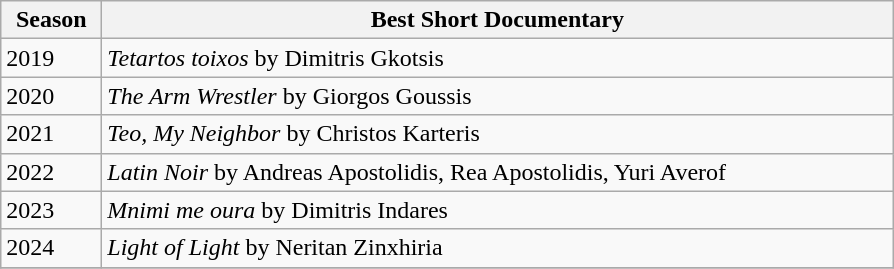<table class="wikitable" style="margin-right: 0;">
<tr text-align:center;">
<th style="width:60px;">Season</th>
<th style="width:520px;">Best Short Documentary</th>
</tr>
<tr>
<td>2019</td>
<td><em>Tetartos toixos</em> by Dimitris Gkotsis</td>
</tr>
<tr>
<td>2020</td>
<td><em>The Arm Wrestler</em> by Giorgos Goussis</td>
</tr>
<tr>
<td>2021</td>
<td><em>Teo, My Neighbor</em> by Christos Karteris</td>
</tr>
<tr>
<td>2022</td>
<td><em>Latin Noir</em> by Andreas Apostolidis, Rea Apostolidis, Yuri Averof</td>
</tr>
<tr>
<td>2023</td>
<td><em>Mnimi me oura</em> by Dimitris Indares</td>
</tr>
<tr>
<td>2024</td>
<td><em>Light of Light</em> by Neritan Zinxhiria</td>
</tr>
<tr>
</tr>
</table>
